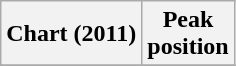<table class="wikitable plainrowheaders" |style="text-align:center">
<tr>
<th>Chart (2011)</th>
<th>Peak<br>position</th>
</tr>
<tr>
</tr>
</table>
